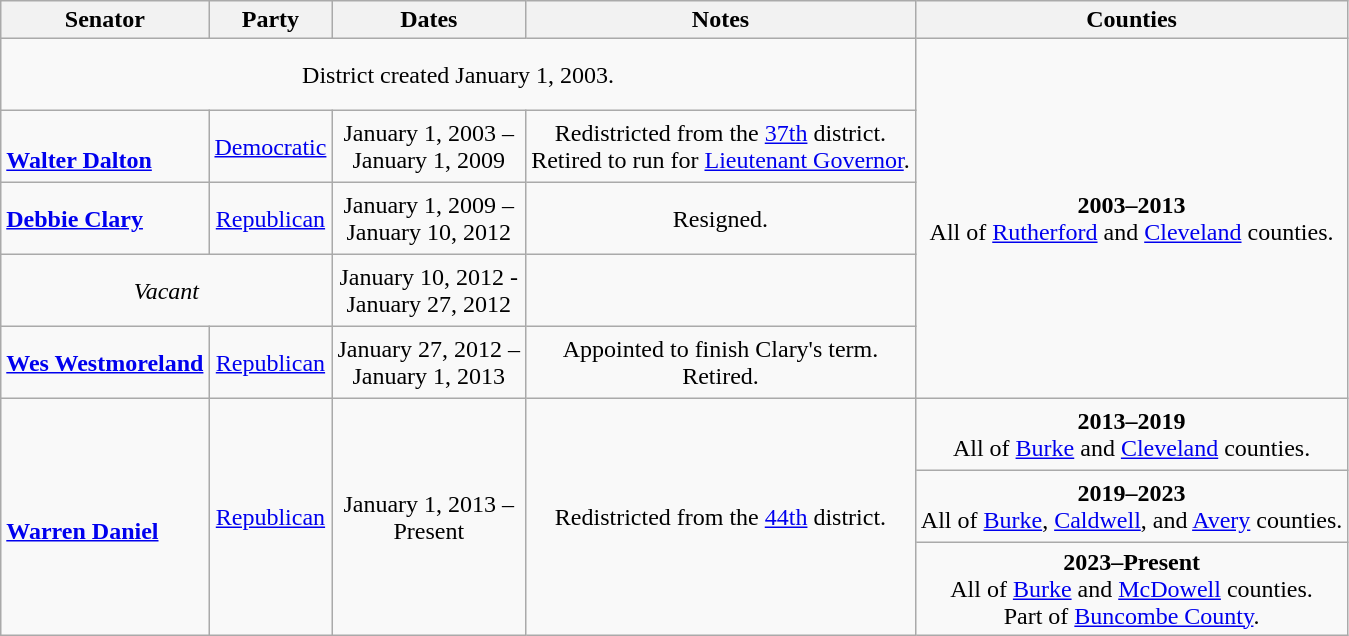<table class=wikitable style="text-align:center">
<tr>
<th>Senator</th>
<th>Party</th>
<th>Dates</th>
<th>Notes</th>
<th>Counties</th>
</tr>
<tr style="height:3em">
<td colspan=4>District created January 1, 2003.</td>
<td rowspan=5><strong>2003–2013</strong><br> All of <a href='#'>Rutherford</a> and <a href='#'>Cleveland</a> counties.</td>
</tr>
<tr style="height:3em">
<td align=left><br><strong><a href='#'>Walter Dalton</a></strong></td>
<td><a href='#'>Democratic</a></td>
<td nowrap>January 1, 2003 – <br> January 1, 2009</td>
<td>Redistricted from the <a href='#'>37th</a> district. <br> Retired to run for <a href='#'>Lieutenant Governor</a>.</td>
</tr>
<tr style="height:3em">
<td align=left><strong><a href='#'>Debbie Clary</a></strong></td>
<td><a href='#'>Republican</a></td>
<td nowrap>January 1, 2009 – <br> January 10, 2012</td>
<td>Resigned.</td>
</tr>
<tr style="height:3em">
<td colspan=2><em>Vacant</em></td>
<td>January 10, 2012 - <br> January 27, 2012</td>
<td></td>
</tr>
<tr style="height:3em">
<td align=left><strong><a href='#'>Wes Westmoreland</a></strong></td>
<td><a href='#'>Republican</a></td>
<td nowrap>January 27, 2012 – <br> January 1, 2013</td>
<td>Appointed to finish Clary's term. <br> Retired.</td>
</tr>
<tr style="height:3em">
<td rowspan=3 align=left><br><strong><a href='#'>Warren Daniel</a></strong></td>
<td rowspan=3 ><a href='#'>Republican</a></td>
<td rowspan=3 nowrap>January 1, 2013 – <br> Present</td>
<td rowspan=3>Redistricted from the <a href='#'>44th</a> district.</td>
<td><strong>2013–2019</strong><br> All of <a href='#'>Burke</a> and <a href='#'>Cleveland</a> counties.</td>
</tr>
<tr style="height:3em">
<td><strong>2019–2023</strong><br> All of <a href='#'>Burke</a>, <a href='#'>Caldwell</a>, and <a href='#'>Avery</a> counties.</td>
</tr>
<tr style="height:3em">
<td><strong>2023–Present</strong><br> All of <a href='#'>Burke</a> and <a href='#'>McDowell</a> counties. <br> Part of <a href='#'>Buncombe County</a>.</td>
</tr>
</table>
